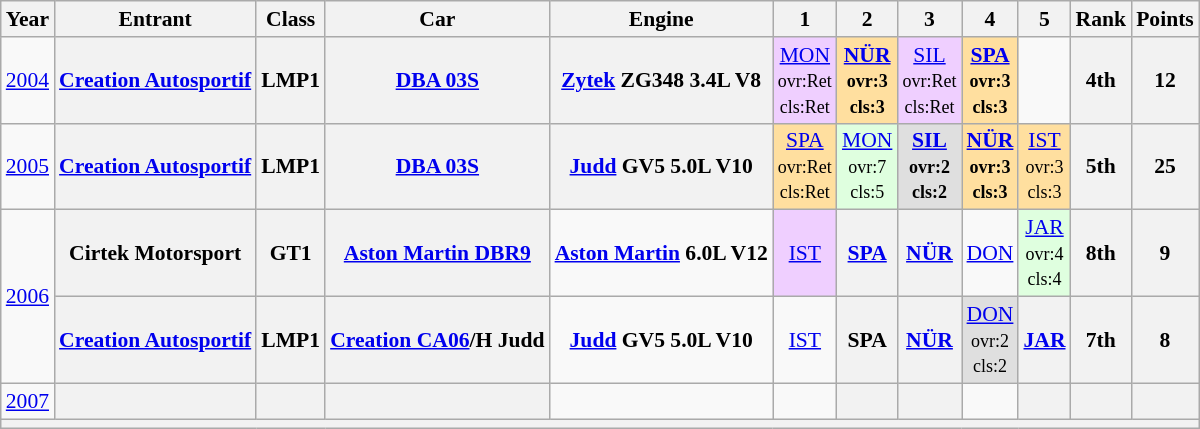<table class="wikitable" style="text-align:center; font-size:90%">
<tr>
<th>Year</th>
<th>Entrant</th>
<th>Class</th>
<th>Car</th>
<th>Engine</th>
<th>1</th>
<th>2</th>
<th>3</th>
<th>4</th>
<th>5</th>
<th>Rank</th>
<th>Points</th>
</tr>
<tr>
<td><a href='#'>2004</a></td>
<th><a href='#'>Creation Autosportif</a></th>
<th>LMP1</th>
<th><a href='#'>DBA 03S</a></th>
<th><a href='#'>Zytek</a> ZG348 3.4L V8</th>
<td style="background:#EFCFFF;"><a href='#'>MON</a><br><small>ovr:Ret</small><br><small>cls:Ret</small></td>
<td style="background:#FFDF9F;"><strong><a href='#'>NÜR</a></strong><br><strong><small>ovr:3</small></strong><br><strong><small>cls:3</small></strong></td>
<td style="background:#EFCFFF;"><a href='#'>SIL</a><br><small>ovr:Ret</small><br><small>cls:Ret</small></td>
<td style="background:#FFDF9F;"><strong><a href='#'>SPA</a></strong><br><strong><small>ovr:3</small></strong><br><strong><small>cls:3</small></strong></td>
<td></td>
<th style="background:#;">4th</th>
<th style="background:#;">12</th>
</tr>
<tr>
<td><a href='#'>2005</a></td>
<th><a href='#'>Creation Autosportif</a></th>
<th>LMP1</th>
<th><a href='#'>DBA 03S</a></th>
<th><a href='#'>Judd</a> GV5 5.0L V10</th>
<td style="background:#FFDF9F;"><a href='#'>SPA</a><br><small>ovr:Ret</small><br><small>cls:Ret</small></td>
<td style="background:#DFFFDF;"><a href='#'>MON</a><br><small>ovr:7</small><br><small>cls:5</small></td>
<td style="background:#DFDFDF;"><strong><a href='#'>SIL</a></strong><br><strong><small>ovr:2</small></strong><br><strong><small>cls:2</small></strong></td>
<td style="background:#FFDF9F;"><strong><a href='#'>NÜR</a></strong><br><strong><small>ovr:3</small></strong><br><strong><small>cls:3</small></strong></td>
<td style="background:#FFDF9F;"><a href='#'>IST</a><br><small>ovr:3</small><br><small>cls:3</small></td>
<th>5th</th>
<th>25</th>
</tr>
<tr>
<td rowspan="2"><a href='#'>2006</a></td>
<th>Cirtek Motorsport</th>
<th>GT1</th>
<th><a href='#'>Aston Martin DBR9</a></th>
<td><strong><a href='#'>Aston Martin</a> 6.0L V12</strong></td>
<td style="background:#EFCFFF;"><a href='#'>IST</a></td>
<th><a href='#'>SPA</a></th>
<th><a href='#'>NÜR</a></th>
<td><a href='#'>DON</a></td>
<td style="background:#DFFFDF;"><a href='#'>JAR</a><br><small>ovr:4</small><br><small>cls:4</small></td>
<th>8th</th>
<th>9</th>
</tr>
<tr>
<th><a href='#'>Creation Autosportif</a></th>
<th>LMP1</th>
<th><a href='#'>Creation CA06</a>/H Judd</th>
<td><strong><a href='#'>Judd</a> GV5 5.0L V10</strong></td>
<td><a href='#'>IST</a></td>
<th>SPA</th>
<th><a href='#'>NÜR</a></th>
<td style="background:#DFDFDF;"><a href='#'>DON</a><br><small>ovr:2</small><br><small>cls:2</small></td>
<th><a href='#'><strong>JAR</strong></a></th>
<th>7th</th>
<th>8</th>
</tr>
<tr>
<td><a href='#'>2007</a></td>
<th></th>
<th></th>
<th></th>
<td></td>
<td></td>
<th></th>
<th></th>
<td></td>
<th></th>
<th></th>
<th></th>
</tr>
<tr>
<th colspan="12"></th>
</tr>
</table>
